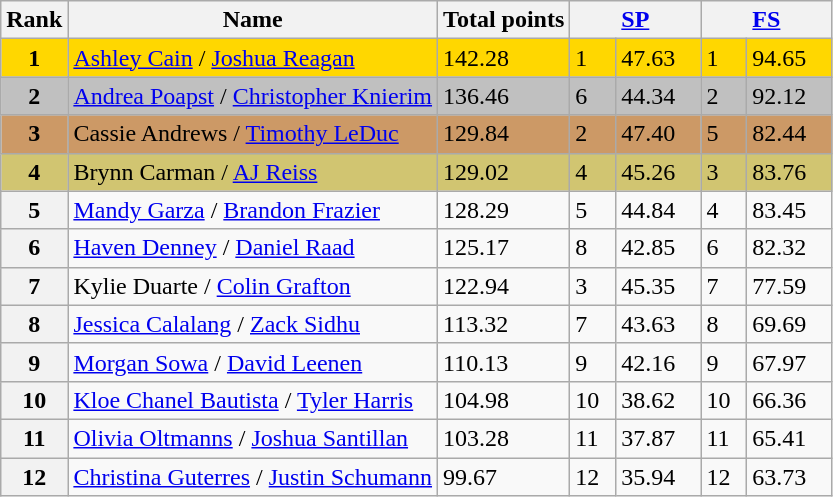<table class="wikitable sortable">
<tr>
<th>Rank</th>
<th>Name</th>
<th>Total points</th>
<th colspan="2" width="80px"><a href='#'>SP</a></th>
<th colspan="2" width="80px"><a href='#'>FS</a></th>
</tr>
<tr bgcolor="gold">
<td align="center"><strong>1</strong></td>
<td><a href='#'>Ashley Cain</a> / <a href='#'>Joshua Reagan</a></td>
<td>142.28</td>
<td>1</td>
<td>47.63</td>
<td>1</td>
<td>94.65</td>
</tr>
<tr bgcolor="silver">
<td align="center"><strong>2</strong></td>
<td><a href='#'>Andrea Poapst</a> / <a href='#'>Christopher Knierim</a></td>
<td>136.46</td>
<td>6</td>
<td>44.34</td>
<td>2</td>
<td>92.12</td>
</tr>
<tr bgcolor="cc9966">
<td align="center"><strong>3</strong></td>
<td>Cassie Andrews / <a href='#'>Timothy LeDuc</a></td>
<td>129.84</td>
<td>2</td>
<td>47.40</td>
<td>5</td>
<td>82.44</td>
</tr>
<tr bgcolor="#d1c571">
<td align="center"><strong>4</strong></td>
<td>Brynn Carman / <a href='#'>AJ Reiss</a></td>
<td>129.02</td>
<td>4</td>
<td>45.26</td>
<td>3</td>
<td>83.76</td>
</tr>
<tr>
<th>5</th>
<td><a href='#'>Mandy Garza</a> / <a href='#'>Brandon Frazier</a></td>
<td>128.29</td>
<td>5</td>
<td>44.84</td>
<td>4</td>
<td>83.45</td>
</tr>
<tr>
<th>6</th>
<td><a href='#'>Haven Denney</a> / <a href='#'>Daniel Raad</a></td>
<td>125.17</td>
<td>8</td>
<td>42.85</td>
<td>6</td>
<td>82.32</td>
</tr>
<tr>
<th>7</th>
<td>Kylie Duarte / <a href='#'>Colin Grafton</a></td>
<td>122.94</td>
<td>3</td>
<td>45.35</td>
<td>7</td>
<td>77.59</td>
</tr>
<tr>
<th>8</th>
<td><a href='#'>Jessica Calalang</a> / <a href='#'>Zack Sidhu</a></td>
<td>113.32</td>
<td>7</td>
<td>43.63</td>
<td>8</td>
<td>69.69</td>
</tr>
<tr>
<th>9</th>
<td><a href='#'>Morgan Sowa</a> / <a href='#'>David Leenen</a></td>
<td>110.13</td>
<td>9</td>
<td>42.16</td>
<td>9</td>
<td>67.97</td>
</tr>
<tr>
<th>10</th>
<td><a href='#'>Kloe Chanel Bautista</a> / <a href='#'>Tyler Harris</a></td>
<td>104.98</td>
<td>10</td>
<td>38.62</td>
<td>10</td>
<td>66.36</td>
</tr>
<tr>
<th>11</th>
<td><a href='#'>Olivia Oltmanns</a> / <a href='#'>Joshua Santillan</a></td>
<td>103.28</td>
<td>11</td>
<td>37.87</td>
<td>11</td>
<td>65.41</td>
</tr>
<tr>
<th>12</th>
<td><a href='#'>Christina Guterres</a> / <a href='#'>Justin Schumann</a></td>
<td>99.67</td>
<td>12</td>
<td>35.94</td>
<td>12</td>
<td>63.73</td>
</tr>
</table>
